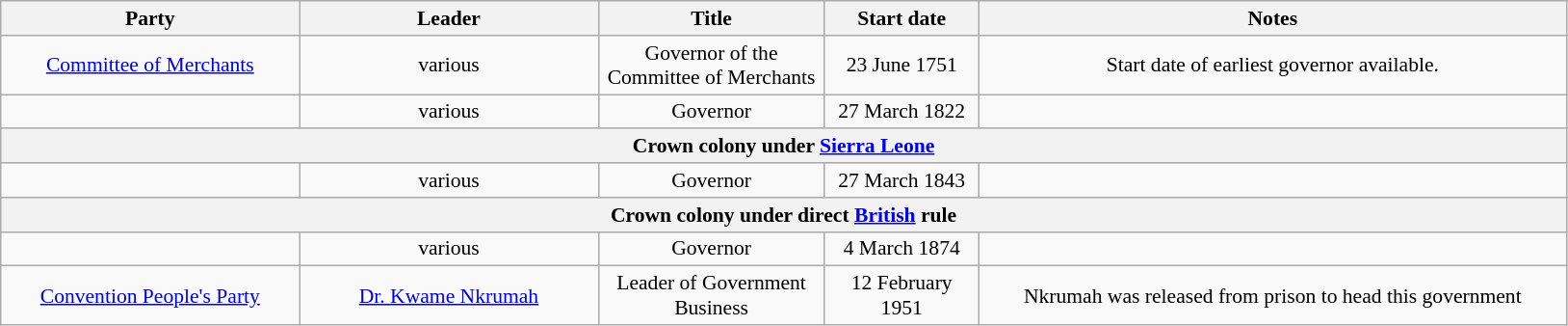<table class="wikitable" style="font-size:90%; text-align:center;">
<tr>
<th width=200>Party</th>
<th width=200>Leader</th>
<th width=150>Title</th>
<th width=100>Start date</th>
<th width=400>Notes</th>
</tr>
<tr>
<td><a href='#'>Committee of Merchants</a></td>
<td>various</td>
<td>Governor of the Committee of Merchants</td>
<td>23 June 1751</td>
<td>Start date of earliest governor available.</td>
</tr>
<tr>
<td></td>
<td>various</td>
<td>Governor</td>
<td>27 March 1822</td>
<td></td>
</tr>
<tr>
<th colspan=5>Crown colony under <a href='#'>Sierra Leone</a></th>
</tr>
<tr>
<td></td>
<td>various</td>
<td>Governor</td>
<td>27 March 1843</td>
<td></td>
</tr>
<tr>
<th colspan=5>Crown colony under direct <a href='#'>British</a> rule</th>
</tr>
<tr>
<td></td>
<td>various</td>
<td>Governor</td>
<td>4 March 1874</td>
<td></td>
</tr>
<tr>
<td><a href='#'>Convention People's Party</a></td>
<td><a href='#'>Dr. Kwame Nkrumah</a></td>
<td>Leader of Government Business</td>
<td>12 February 1951</td>
<td>Nkrumah was released from prison to head this government</td>
</tr>
</table>
